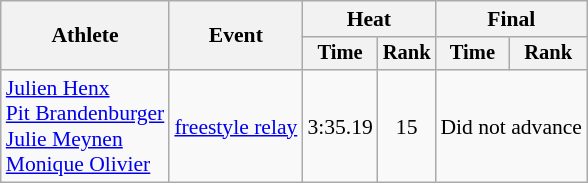<table class=wikitable style="font-size:90%">
<tr>
<th rowspan="2">Athlete</th>
<th rowspan="2">Event</th>
<th colspan="2">Heat</th>
<th colspan="2">Final</th>
</tr>
<tr style="font-size:95%">
<th>Time</th>
<th>Rank</th>
<th>Time</th>
<th>Rank</th>
</tr>
<tr align=center>
<td align=left><a href='#'>Julien Henx</a><br><a href='#'>Pit Brandenburger</a><br><a href='#'>Julie Meynen</a><br><a href='#'>Monique Olivier</a></td>
<td align=left><a href='#'> freestyle relay</a></td>
<td>3:35.19</td>
<td>15</td>
<td colspan=2>Did not advance</td>
</tr>
</table>
